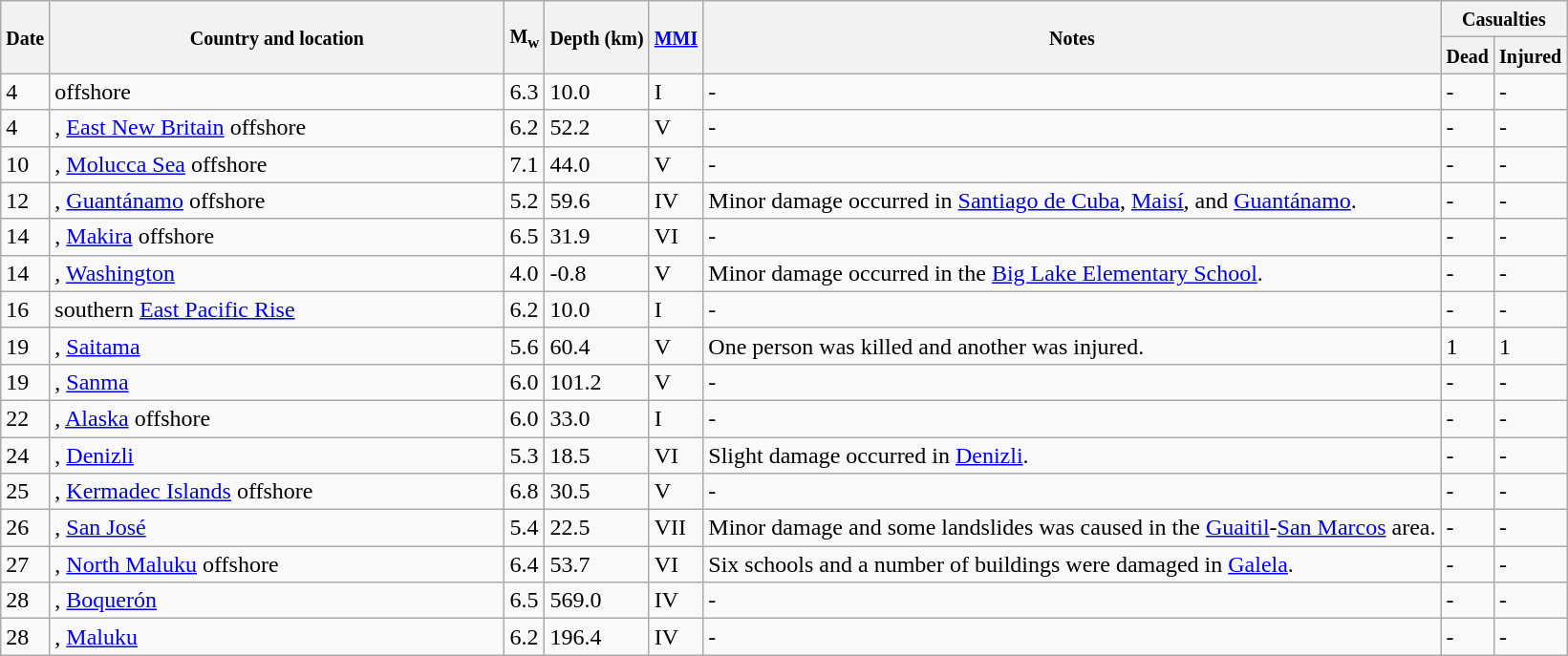<table class="wikitable sortable" style="border:1px black; margin-left:1em;">
<tr>
<th rowspan="2"><small>Date</small></th>
<th rowspan="2" style="width: 310px"><small>Country and location</small></th>
<th rowspan="2"><small>M<sub>w</sub></small></th>
<th rowspan="2"><small>Depth (km)</small></th>
<th rowspan="2"><small><a href='#'>MMI</a></small></th>
<th rowspan="2" class="unsortable"><small>Notes</small></th>
<th colspan="2"><small>Casualties</small></th>
</tr>
<tr>
<th><small>Dead</small></th>
<th><small>Injured</small></th>
</tr>
<tr>
<td>4</td>
<td> offshore</td>
<td>6.3</td>
<td>10.0</td>
<td>I</td>
<td>-</td>
<td>-</td>
<td>-</td>
</tr>
<tr>
<td>4</td>
<td>, <a href='#'>East New Britain</a> offshore</td>
<td>6.2</td>
<td>52.2</td>
<td>V</td>
<td>-</td>
<td>-</td>
<td>-</td>
</tr>
<tr>
<td>10</td>
<td>, <a href='#'>Molucca Sea</a> offshore</td>
<td>7.1</td>
<td>44.0</td>
<td>V</td>
<td>-</td>
<td>-</td>
<td>-</td>
</tr>
<tr>
<td>12</td>
<td>, <a href='#'>Guantánamo</a> offshore</td>
<td>5.2</td>
<td>59.6</td>
<td>IV</td>
<td>Minor damage occurred in <a href='#'>Santiago de Cuba</a>, <a href='#'>Maisí</a>, and <a href='#'>Guantánamo</a>.</td>
<td>-</td>
<td>-</td>
</tr>
<tr>
<td>14</td>
<td>, <a href='#'>Makira</a> offshore</td>
<td>6.5</td>
<td>31.9</td>
<td>VI</td>
<td>-</td>
<td>-</td>
<td>-</td>
</tr>
<tr>
<td>14</td>
<td>, <a href='#'>Washington</a></td>
<td>4.0</td>
<td>-0.8</td>
<td>V</td>
<td>Minor damage occurred in the <a href='#'>Big Lake Elementary School</a>.</td>
<td>-</td>
<td>-</td>
</tr>
<tr>
<td>16</td>
<td>southern <a href='#'>East Pacific Rise</a></td>
<td>6.2</td>
<td>10.0</td>
<td>I</td>
<td>-</td>
<td>-</td>
<td>-</td>
</tr>
<tr>
<td>19</td>
<td>, <a href='#'>Saitama</a></td>
<td>5.6</td>
<td>60.4</td>
<td>V</td>
<td>One person was killed and another was injured.</td>
<td>1</td>
<td>1</td>
</tr>
<tr>
<td>19</td>
<td>, <a href='#'>Sanma</a></td>
<td>6.0</td>
<td>101.2</td>
<td>V</td>
<td>-</td>
<td>-</td>
<td>-</td>
</tr>
<tr>
<td>22</td>
<td>, <a href='#'>Alaska</a> offshore</td>
<td>6.0</td>
<td>33.0</td>
<td>I</td>
<td>-</td>
<td>-</td>
<td>-</td>
</tr>
<tr>
<td>24</td>
<td>, <a href='#'>Denizli</a></td>
<td>5.3</td>
<td>18.5</td>
<td>VI</td>
<td>Slight damage occurred in <a href='#'>Denizli</a>.</td>
<td>-</td>
<td>-</td>
</tr>
<tr>
<td>25</td>
<td>, <a href='#'>Kermadec Islands</a> offshore</td>
<td>6.8</td>
<td>30.5</td>
<td>V</td>
<td>-</td>
<td>-</td>
<td>-</td>
</tr>
<tr>
<td>26</td>
<td>, <a href='#'>San José</a></td>
<td>5.4</td>
<td>22.5</td>
<td>VII</td>
<td>Minor damage and some landslides was caused in the <a href='#'>Guaitil</a>-<a href='#'>San Marcos</a> area.</td>
<td>-</td>
<td>-</td>
</tr>
<tr>
<td>27</td>
<td>, <a href='#'>North Maluku</a> offshore</td>
<td>6.4</td>
<td>53.7</td>
<td>VI</td>
<td>Six schools and a number of buildings were damaged in <a href='#'>Galela</a>.</td>
<td>-</td>
<td>-</td>
</tr>
<tr>
<td>28</td>
<td>, <a href='#'>Boquerón</a></td>
<td>6.5</td>
<td>569.0</td>
<td>IV</td>
<td>-</td>
<td>-</td>
<td>-</td>
</tr>
<tr>
<td>28</td>
<td>, <a href='#'>Maluku</a></td>
<td>6.2</td>
<td>196.4</td>
<td>IV</td>
<td>-</td>
<td>-</td>
<td>-</td>
</tr>
<tr>
</tr>
</table>
